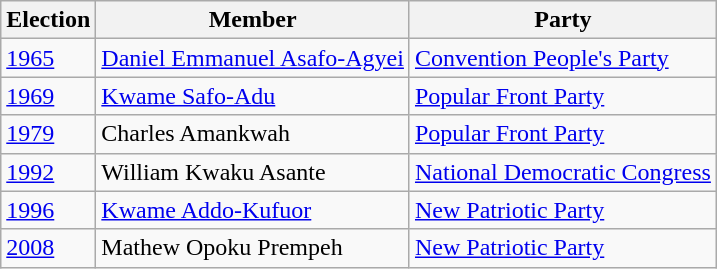<table class="wikitable">
<tr>
<th>Election</th>
<th>Member</th>
<th>Party</th>
</tr>
<tr>
<td><a href='#'>1965</a></td>
<td><a href='#'>Daniel Emmanuel Asafo-Agyei</a></td>
<td><a href='#'>Convention People's Party</a></td>
</tr>
<tr>
<td><a href='#'>1969</a></td>
<td><a href='#'>Kwame Safo-Adu</a></td>
<td><a href='#'>Popular Front Party</a></td>
</tr>
<tr>
<td><a href='#'>1979</a></td>
<td>Charles Amankwah</td>
<td><a href='#'>Popular Front Party</a></td>
</tr>
<tr>
<td><a href='#'>1992</a></td>
<td>William Kwaku Asante</td>
<td><a href='#'>National Democratic Congress</a></td>
</tr>
<tr>
<td><a href='#'>1996</a></td>
<td><a href='#'>Kwame Addo-Kufuor</a></td>
<td><a href='#'>New Patriotic Party</a></td>
</tr>
<tr>
<td><a href='#'>2008</a></td>
<td>Mathew Opoku Prempeh</td>
<td><a href='#'>New Patriotic Party</a></td>
</tr>
</table>
